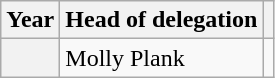<table class="wikitable plainrowheaders">
<tr>
<th>Year</th>
<th>Head of delegation</th>
<th></th>
</tr>
<tr>
<th scope="row"></th>
<td>Molly Plank</td>
<td></td>
</tr>
</table>
